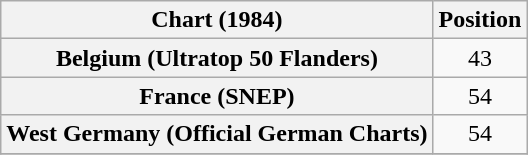<table class="wikitable sortable plainrowheaders" style="text-align:center">
<tr>
<th scope="col">Chart (1984)</th>
<th scope="col">Position</th>
</tr>
<tr>
<th scope="row">Belgium (Ultratop 50 Flanders)</th>
<td>43</td>
</tr>
<tr>
<th scope="row">France (SNEP)</th>
<td>54</td>
</tr>
<tr>
<th scope="row">West Germany (Official German Charts)</th>
<td>54</td>
</tr>
<tr>
</tr>
</table>
